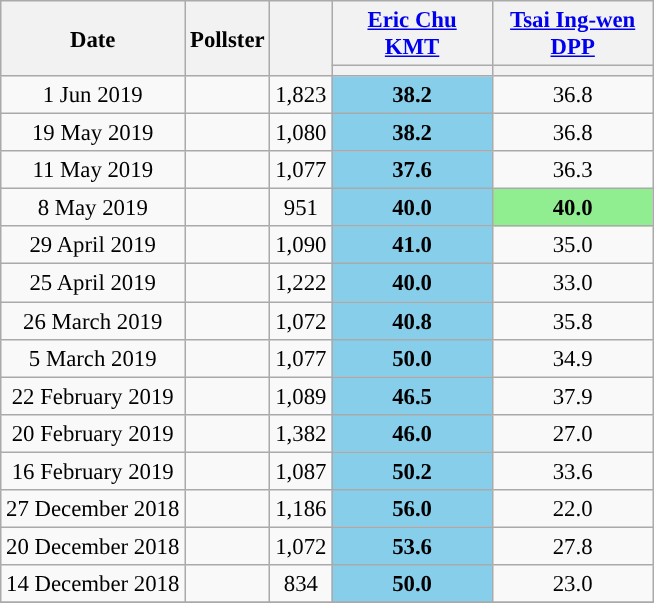<table class="wikitable sortable collapsible" style="font-size:95%; text-align:center">
<tr>
<th rowspan=2>Date</th>
<th rowspan=2>Pollster</th>
<th rowspan=2></th>
<th width=100px><a href='#'>Eric Chu</a><br><a href='#'>KMT</a></th>
<th width=100px><a href='#'>Tsai Ing-wen</a><br><a href='#'>DPP</a></th>
</tr>
<tr>
<th style="background:"></th>
<th style="background:"></th>
</tr>
<tr>
<td>1 Jun 2019</td>
<td></td>
<td>1,823</td>
<td style="background-color:skyblue;"><strong>38.2</strong></td>
<td>36.8</td>
</tr>
<tr>
<td>19 May 2019</td>
<td></td>
<td>1,080</td>
<td style="background-color:skyblue;"><strong>38.2</strong></td>
<td>36.8</td>
</tr>
<tr>
<td>11 May 2019</td>
<td></td>
<td>1,077</td>
<td style="background-color:skyblue;"><strong>37.6</strong></td>
<td>36.3</td>
</tr>
<tr>
<td>8 May 2019</td>
<td></td>
<td>951</td>
<td style="background-color:skyblue;"><strong>40.0</strong></td>
<td style="background-color:lightgreen;"><strong>40.0</strong></td>
</tr>
<tr>
<td>29 April 2019</td>
<td></td>
<td>1,090</td>
<td style="background-color:skyblue;"><strong>41.0</strong></td>
<td>35.0</td>
</tr>
<tr>
<td>25 April 2019</td>
<td></td>
<td>1,222</td>
<td style="background-color:skyblue;"><strong>40.0</strong></td>
<td>33.0</td>
</tr>
<tr>
<td>26 March 2019</td>
<td></td>
<td>1,072</td>
<td style="background-color:skyblue;"><strong>40.8</strong></td>
<td>35.8</td>
</tr>
<tr>
<td>5 March 2019</td>
<td></td>
<td>1,077</td>
<td style="background-color:skyblue;"><strong>50.0</strong></td>
<td>34.9</td>
</tr>
<tr>
<td>22 February 2019</td>
<td></td>
<td>1,089</td>
<td style="background-color:skyblue;"><strong>46.5</strong></td>
<td>37.9</td>
</tr>
<tr>
<td>20 February 2019</td>
<td></td>
<td>1,382</td>
<td style="background-color:skyblue;"><strong>46.0</strong></td>
<td>27.0</td>
</tr>
<tr>
<td>16 February 2019</td>
<td></td>
<td>1,087</td>
<td style="background-color:skyblue;"><strong>50.2</strong></td>
<td>33.6</td>
</tr>
<tr>
<td>27 December 2018</td>
<td></td>
<td>1,186</td>
<td style="background-color:skyblue;"><strong>56.0</strong></td>
<td>22.0</td>
</tr>
<tr>
<td>20 December 2018</td>
<td></td>
<td>1,072</td>
<td style="background-color:skyblue;"><strong>53.6</strong></td>
<td>27.8</td>
</tr>
<tr>
<td>14 December 2018</td>
<td></td>
<td>834</td>
<td style="background-color:skyblue;"><strong>50.0</strong></td>
<td>23.0</td>
</tr>
<tr>
</tr>
</table>
